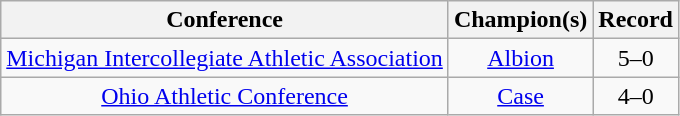<table class="wikitable" style="text-align:center;">
<tr>
<th>Conference</th>
<th>Champion(s)</th>
<th>Record</th>
</tr>
<tr>
<td><a href='#'>Michigan Intercollegiate Athletic Association</a></td>
<td><a href='#'>Albion</a></td>
<td>5–0</td>
</tr>
<tr>
<td><a href='#'>Ohio Athletic Conference</a></td>
<td><a href='#'>Case</a></td>
<td>4–0</td>
</tr>
</table>
